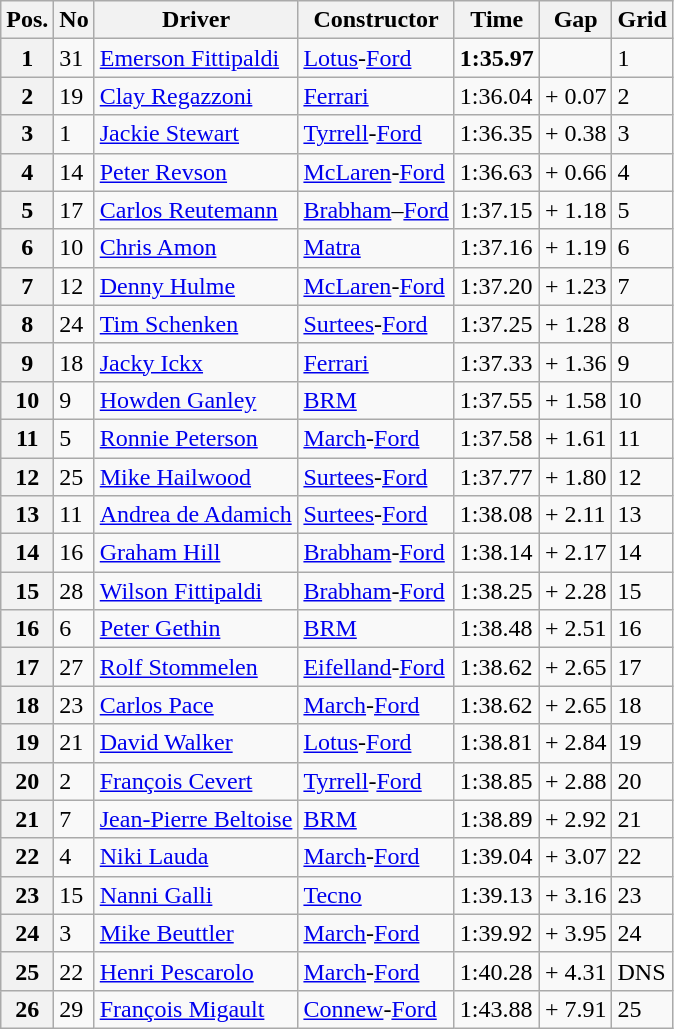<table class="wikitable sortable">
<tr>
<th>Pos.</th>
<th>No</th>
<th>Driver</th>
<th>Constructor</th>
<th>Time</th>
<th>Gap</th>
<th>Grid</th>
</tr>
<tr>
<th>1</th>
<td>31</td>
<td> <a href='#'>Emerson Fittipaldi</a></td>
<td><a href='#'>Lotus</a>-<a href='#'>Ford</a></td>
<td><strong>1:35.97</strong></td>
<td></td>
<td>1</td>
</tr>
<tr>
<th>2</th>
<td>19</td>
<td> <a href='#'>Clay Regazzoni</a></td>
<td><a href='#'>Ferrari</a></td>
<td>1:36.04</td>
<td>+ 0.07</td>
<td>2</td>
</tr>
<tr>
<th>3</th>
<td>1</td>
<td> <a href='#'>Jackie Stewart</a></td>
<td><a href='#'>Tyrrell</a>-<a href='#'>Ford</a></td>
<td>1:36.35</td>
<td>+ 0.38</td>
<td>3</td>
</tr>
<tr>
<th>4</th>
<td>14</td>
<td> <a href='#'>Peter Revson</a></td>
<td><a href='#'>McLaren</a>-<a href='#'>Ford</a></td>
<td>1:36.63</td>
<td>+ 0.66</td>
<td>4</td>
</tr>
<tr>
<th>5</th>
<td>17</td>
<td> <a href='#'>Carlos Reutemann</a></td>
<td><a href='#'>Brabham</a>–<a href='#'>Ford</a></td>
<td>1:37.15</td>
<td>+ 1.18</td>
<td>5</td>
</tr>
<tr>
<th>6</th>
<td>10</td>
<td> <a href='#'>Chris Amon</a></td>
<td><a href='#'>Matra</a></td>
<td>1:37.16</td>
<td>+ 1.19</td>
<td>6</td>
</tr>
<tr>
<th>7</th>
<td>12</td>
<td> <a href='#'>Denny Hulme</a></td>
<td><a href='#'>McLaren</a>-<a href='#'>Ford</a></td>
<td>1:37.20</td>
<td>+ 1.23</td>
<td>7</td>
</tr>
<tr>
<th>8</th>
<td>24</td>
<td> <a href='#'>Tim Schenken</a></td>
<td><a href='#'>Surtees</a>-<a href='#'>Ford</a></td>
<td>1:37.25</td>
<td>+ 1.28</td>
<td>8</td>
</tr>
<tr>
<th>9</th>
<td>18</td>
<td> <a href='#'>Jacky Ickx</a></td>
<td><a href='#'>Ferrari</a></td>
<td>1:37.33</td>
<td>+ 1.36</td>
<td>9</td>
</tr>
<tr>
<th>10</th>
<td>9</td>
<td> <a href='#'>Howden Ganley</a></td>
<td><a href='#'>BRM</a></td>
<td>1:37.55</td>
<td>+ 1.58</td>
<td>10</td>
</tr>
<tr>
<th>11</th>
<td>5</td>
<td> <a href='#'>Ronnie Peterson</a></td>
<td><a href='#'>March</a>-<a href='#'>Ford</a></td>
<td>1:37.58</td>
<td>+ 1.61</td>
<td>11</td>
</tr>
<tr>
<th>12</th>
<td>25</td>
<td> <a href='#'>Mike Hailwood</a></td>
<td><a href='#'>Surtees</a>-<a href='#'>Ford</a></td>
<td>1:37.77</td>
<td>+ 1.80</td>
<td>12</td>
</tr>
<tr>
<th>13</th>
<td>11</td>
<td> <a href='#'>Andrea de Adamich</a></td>
<td><a href='#'>Surtees</a>-<a href='#'>Ford</a></td>
<td>1:38.08</td>
<td>+ 2.11</td>
<td>13</td>
</tr>
<tr>
<th>14</th>
<td>16</td>
<td> <a href='#'>Graham Hill</a></td>
<td><a href='#'>Brabham</a>-<a href='#'>Ford</a></td>
<td>1:38.14</td>
<td>+ 2.17</td>
<td>14</td>
</tr>
<tr>
<th>15</th>
<td>28</td>
<td> <a href='#'>Wilson Fittipaldi</a></td>
<td><a href='#'>Brabham</a>-<a href='#'>Ford</a></td>
<td>1:38.25</td>
<td>+ 2.28</td>
<td>15</td>
</tr>
<tr>
<th>16</th>
<td>6</td>
<td> <a href='#'>Peter Gethin</a></td>
<td><a href='#'>BRM</a></td>
<td>1:38.48</td>
<td>+ 2.51</td>
<td>16</td>
</tr>
<tr>
<th>17</th>
<td>27</td>
<td> <a href='#'>Rolf Stommelen</a></td>
<td><a href='#'>Eifelland</a>-<a href='#'>Ford</a></td>
<td>1:38.62</td>
<td>+ 2.65</td>
<td>17</td>
</tr>
<tr>
<th>18</th>
<td>23</td>
<td> <a href='#'>Carlos Pace</a></td>
<td><a href='#'>March</a>-<a href='#'>Ford</a></td>
<td>1:38.62</td>
<td>+ 2.65</td>
<td>18</td>
</tr>
<tr>
<th>19</th>
<td>21</td>
<td> <a href='#'>David Walker</a></td>
<td><a href='#'>Lotus</a>-<a href='#'>Ford</a></td>
<td>1:38.81</td>
<td>+ 2.84</td>
<td>19</td>
</tr>
<tr>
<th>20</th>
<td>2</td>
<td> <a href='#'>François Cevert</a></td>
<td><a href='#'>Tyrrell</a>-<a href='#'>Ford</a></td>
<td>1:38.85</td>
<td>+ 2.88</td>
<td>20</td>
</tr>
<tr>
<th>21</th>
<td>7</td>
<td> <a href='#'>Jean-Pierre Beltoise</a></td>
<td><a href='#'>BRM</a></td>
<td>1:38.89</td>
<td>+ 2.92</td>
<td>21</td>
</tr>
<tr>
<th>22</th>
<td>4</td>
<td> <a href='#'>Niki Lauda</a></td>
<td><a href='#'>March</a>-<a href='#'>Ford</a></td>
<td>1:39.04</td>
<td>+ 3.07</td>
<td>22</td>
</tr>
<tr>
<th>23</th>
<td>15</td>
<td> <a href='#'>Nanni Galli</a></td>
<td><a href='#'>Tecno</a></td>
<td>1:39.13</td>
<td>+ 3.16</td>
<td>23</td>
</tr>
<tr>
<th>24</th>
<td>3</td>
<td> <a href='#'>Mike Beuttler</a></td>
<td><a href='#'>March</a>-<a href='#'>Ford</a></td>
<td>1:39.92</td>
<td>+ 3.95</td>
<td>24</td>
</tr>
<tr>
<th>25</th>
<td>22</td>
<td> <a href='#'>Henri Pescarolo</a></td>
<td><a href='#'>March</a>-<a href='#'>Ford</a></td>
<td>1:40.28</td>
<td>+ 4.31</td>
<td>DNS</td>
</tr>
<tr>
<th>26</th>
<td>29</td>
<td> <a href='#'>François Migault</a></td>
<td><a href='#'>Connew</a>-<a href='#'>Ford</a></td>
<td>1:43.88</td>
<td>+ 7.91</td>
<td>25</td>
</tr>
</table>
